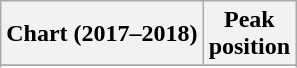<table class="wikitable sortable plainrowheaders">
<tr>
<th>Chart (2017–2018)</th>
<th>Peak<br>position</th>
</tr>
<tr>
</tr>
<tr>
</tr>
<tr>
</tr>
</table>
